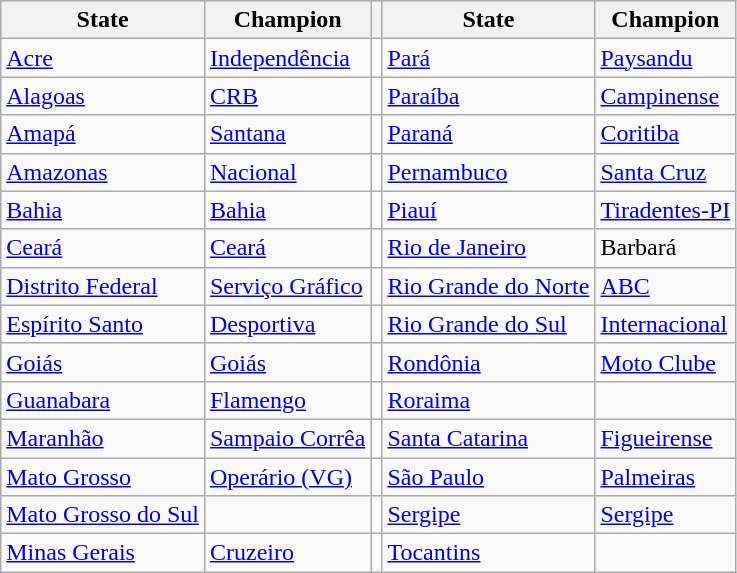<table class="wikitable">
<tr>
<th>State</th>
<th>Champion</th>
<th></th>
<th>State</th>
<th>Champion</th>
</tr>
<tr>
<td><a href='#'>Acre</a></td>
<td><a href='#'>Independência</a></td>
<td></td>
<td><a href='#'>Pará</a></td>
<td><a href='#'>Paysandu</a></td>
</tr>
<tr>
<td><a href='#'>Alagoas</a></td>
<td><a href='#'>CRB</a></td>
<td></td>
<td><a href='#'>Paraíba</a></td>
<td><a href='#'>Campinense</a></td>
</tr>
<tr>
<td><a href='#'>Amapá</a></td>
<td><a href='#'>Santana</a></td>
<td></td>
<td><a href='#'>Paraná</a></td>
<td><a href='#'>Coritiba</a></td>
</tr>
<tr>
<td><a href='#'>Amazonas</a></td>
<td><a href='#'>Nacional</a></td>
<td></td>
<td><a href='#'>Pernambuco</a></td>
<td><a href='#'>Santa Cruz</a></td>
</tr>
<tr>
<td><a href='#'>Bahia</a></td>
<td><a href='#'>Bahia</a></td>
<td></td>
<td><a href='#'>Piauí</a></td>
<td><a href='#'>Tiradentes-PI</a></td>
</tr>
<tr>
<td><a href='#'>Ceará</a></td>
<td><a href='#'>Ceará</a></td>
<td></td>
<td><a href='#'>Rio de Janeiro</a></td>
<td>Barbará</td>
</tr>
<tr>
<td><a href='#'>Distrito Federal</a></td>
<td><a href='#'>Serviço Gráfico</a></td>
<td></td>
<td><a href='#'>Rio Grande do Norte</a></td>
<td><a href='#'>ABC</a></td>
</tr>
<tr>
<td><a href='#'>Espírito Santo</a></td>
<td><a href='#'>Desportiva</a></td>
<td></td>
<td><a href='#'>Rio Grande do Sul</a></td>
<td><a href='#'>Internacional</a></td>
</tr>
<tr>
<td><a href='#'>Goiás</a></td>
<td><a href='#'>Goiás</a></td>
<td></td>
<td><a href='#'>Rondônia</a></td>
<td><a href='#'>Moto Clube</a></td>
</tr>
<tr>
<td><a href='#'>Guanabara</a></td>
<td><a href='#'>Flamengo</a></td>
<td></td>
<td><a href='#'>Roraima</a></td>
<td></td>
</tr>
<tr>
<td><a href='#'>Maranhão</a></td>
<td><a href='#'>Sampaio Corrêa</a></td>
<td></td>
<td><a href='#'>Santa Catarina</a></td>
<td><a href='#'>Figueirense</a></td>
</tr>
<tr>
<td><a href='#'>Mato Grosso</a></td>
<td><a href='#'>Operário (VG)</a></td>
<td></td>
<td><a href='#'>São Paulo</a></td>
<td><a href='#'>Palmeiras</a></td>
</tr>
<tr>
<td><a href='#'>Mato Grosso do Sul</a></td>
<td></td>
<td></td>
<td><a href='#'>Sergipe</a></td>
<td><a href='#'>Sergipe</a></td>
</tr>
<tr>
<td><a href='#'>Minas Gerais</a></td>
<td><a href='#'>Cruzeiro</a></td>
<td></td>
<td><a href='#'>Tocantins</a></td>
<td></td>
</tr>
</table>
